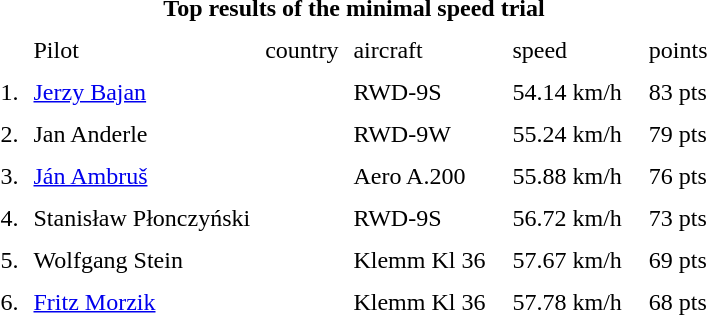<table cellspacing=8>
<tr>
<th colspan=12>Top results of the minimal speed trial</th>
</tr>
<tr>
<td> </td>
<td>Pilot</td>
<td>country</td>
<td>aircraft</td>
<td>speed</td>
<td>points</td>
</tr>
<tr>
<td>1.</td>
<td><a href='#'>Jerzy Bajan</a></td>
<td></td>
<td>RWD-9S</td>
<td>54.14 km/h</td>
<td>83 pts</td>
</tr>
<tr>
<td>2.</td>
<td>Jan Anderle</td>
<td>  </td>
<td>RWD-9W</td>
<td>55.24 km/h  </td>
<td>79 pts</td>
</tr>
<tr>
<td>3.</td>
<td><a href='#'>Ján Ambruš</a></td>
<td></td>
<td>Aero A.200</td>
<td>55.88 km/h</td>
<td>76 pts</td>
</tr>
<tr>
<td>4.</td>
<td>Stanisław Płonczyński</td>
<td></td>
<td>RWD-9S</td>
<td>56.72 km/h</td>
<td>73 pts</td>
</tr>
<tr>
<td>5.</td>
<td>Wolfgang Stein</td>
<td></td>
<td>Klemm Kl 36  </td>
<td>57.67 km/h</td>
<td>69 pts</td>
</tr>
<tr>
<td>6.</td>
<td><a href='#'>Fritz Morzik</a></td>
<td></td>
<td>Klemm Kl 36</td>
<td>57.78 km/h</td>
<td>68 pts</td>
</tr>
</table>
